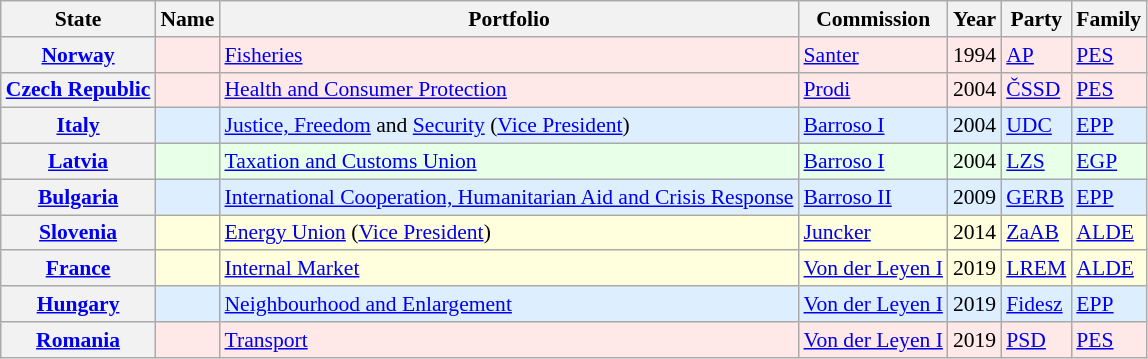<table class="wikitable sortable" style="font-size: 90%;">
<tr>
<th>State</th>
<th>Name</th>
<th>Portfolio</th>
<th>Commission</th>
<th>Year</th>
<th>Party</th>
<th>Family</th>
</tr>
<tr bgcolor=#FFE8E8>
<th bgcolor=#f9f9f9><a href='#'>Norway</a></th>
<td></td>
<td><a href='#'>Fisheries</a></td>
<td><a href='#'>Santer</a></td>
<td>1994</td>
<td><a href='#'>AP</a></td>
<td><a href='#'>PES</a></td>
</tr>
<tr bgcolor=#FFE8E8>
<th bgcolor=#f9f9f9><a href='#'>Czech Republic</a></th>
<td></td>
<td><a href='#'>Health and Consumer Protection</a></td>
<td><a href='#'>Prodi</a></td>
<td>2004</td>
<td><a href='#'>ČSSD</a></td>
<td><a href='#'>PES</a></td>
</tr>
<tr bgcolor=#DDEEFF>
<th bgcolor=#f9f9f9><a href='#'>Italy</a></th>
<td></td>
<td><a href='#'>Justice, Freedom</a> and <a href='#'>Security</a> (<a href='#'>Vice President</a>)</td>
<td><a href='#'>Barroso I</a></td>
<td>2004</td>
<td><a href='#'>UDC</a></td>
<td><a href='#'>EPP</a></td>
</tr>
<tr bgcolor=#E8FFE8>
<th bgcolor=#f9f9f9><a href='#'>Latvia</a></th>
<td></td>
<td><a href='#'>Taxation and Customs Union</a></td>
<td><a href='#'>Barroso I</a></td>
<td>2004</td>
<td><a href='#'>LZS</a></td>
<td><a href='#'>EGP</a></td>
</tr>
<tr bgcolor=#DDEEFF>
<th bgcolor=#f9f9f9><a href='#'>Bulgaria</a></th>
<td></td>
<td><a href='#'>International Cooperation, Humanitarian Aid and Crisis Response</a></td>
<td><a href='#'>Barroso II</a></td>
<td>2009</td>
<td><a href='#'>GERB</a></td>
<td><a href='#'>EPP</a></td>
</tr>
<tr bgcolor=#FFFFDD>
<th bgcolor=#f9f9f9><a href='#'>Slovenia</a></th>
<td></td>
<td><a href='#'>Energy Union</a> (<a href='#'>Vice President</a>)</td>
<td><a href='#'>Juncker</a></td>
<td>2014</td>
<td><a href='#'>ZaAB</a></td>
<td><a href='#'>ALDE</a></td>
</tr>
<tr bgcolor=#FFFFDD>
<th bgcolor=#f9f9f9><a href='#'>France</a></th>
<td></td>
<td><a href='#'>Internal Market</a></td>
<td><a href='#'>Von der Leyen I</a></td>
<td>2019</td>
<td><a href='#'>LREM</a></td>
<td><a href='#'>ALDE</a></td>
</tr>
<tr bgcolor=#DDEEFF>
<th bgcolor=#f9f9f9><a href='#'>Hungary</a></th>
<td></td>
<td><a href='#'>Neighbourhood and Enlargement</a></td>
<td><a href='#'>Von der Leyen I</a></td>
<td>2019</td>
<td><a href='#'>Fidesz</a></td>
<td><a href='#'>EPP</a></td>
</tr>
<tr bgcolor=#FFE8E8>
<th bgcolor=#f9f9f9><a href='#'>Romania</a></th>
<td></td>
<td><a href='#'>Transport</a></td>
<td><a href='#'>Von der Leyen I</a></td>
<td>2019</td>
<td><a href='#'>PSD</a></td>
<td><a href='#'>PES</a></td>
</tr>
</table>
